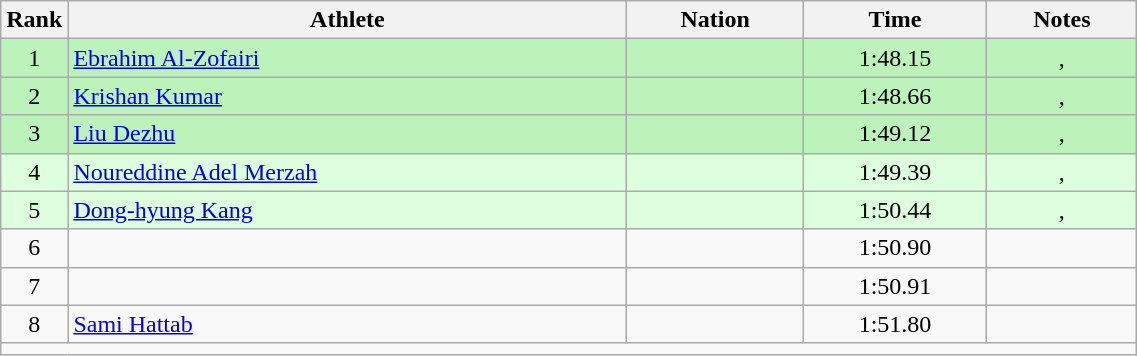<table class="wikitable sortable" style="text-align:center;width: 60%;">
<tr>
<th scope="col" style="width: 10px;">Rank</th>
<th scope="col">Athlete</th>
<th scope="col">Nation</th>
<th scope="col">Time</th>
<th scope="col">Notes</th>
</tr>
<tr bgcolor=bbf3bb>
<td>1</td>
<td align="left"><a href='#'>Ebrahim Al-Zofairi</a></td>
<td align="left"></td>
<td>1:48.15</td>
<td>, </td>
</tr>
<tr bgcolor=bbf3bb>
<td>2</td>
<td align="left"><a href='#'>Krishan Kumar</a></td>
<td align="left"></td>
<td>1:48.66</td>
<td>, </td>
</tr>
<tr bgcolor=bbf3bb>
<td>3</td>
<td align="left"><a href='#'>Liu Dezhu</a></td>
<td align="left"></td>
<td>1:49.12</td>
<td>, </td>
</tr>
<tr bgcolor=ddffdd>
<td>4</td>
<td align="left"><a href='#'>Noureddine Adel Merzah</a></td>
<td align="left"></td>
<td>1:49.39</td>
<td>, </td>
</tr>
<tr bgcolor=ddffdd>
<td>5</td>
<td align="left"><a href='#'>Dong-hyung Kang</a></td>
<td align="left"></td>
<td>1:50.44</td>
<td>, </td>
</tr>
<tr>
<td>6</td>
<td align="left"></td>
<td align="left"></td>
<td>1:50.90</td>
<td></td>
</tr>
<tr>
<td>7</td>
<td align="left"></td>
<td align="left"></td>
<td>1:50.91</td>
<td></td>
</tr>
<tr>
<td>8</td>
<td align="left"><a href='#'>Sami Hattab</a></td>
<td align="left"></td>
<td>1:51.80</td>
<td></td>
</tr>
<tr class="sortbottom">
<td colspan="5"></td>
</tr>
</table>
